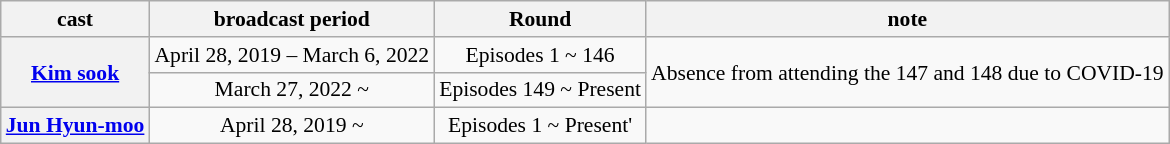<table class="wikitable" style="font-size:90%; text-align:center;">
<tr>
<th>cast</th>
<th>broadcast period</th>
<th>Round</th>
<th>note</th>
</tr>
<tr>
<th rowspan="2"><a href='#'>Kim sook</a></th>
<td>April 28, 2019 – March 6, 2022</td>
<td>Episodes 1 ~ 146</td>
<td rowspan="2">Absence from attending the 147 and 148 due to COVID-19</td>
</tr>
<tr>
<td>March 27, 2022 ~</td>
<td>Episodes 149 ~ Present</td>
</tr>
<tr>
<th><a href='#'>Jun Hyun-moo</a></th>
<td>April 28, 2019 ~</td>
<td>Episodes 1 ~ Present'</td>
<td></td>
</tr>
</table>
